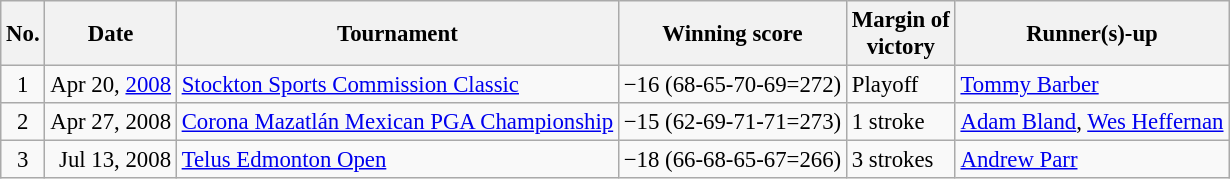<table class="wikitable" style="font-size:95%;">
<tr>
<th>No.</th>
<th>Date</th>
<th>Tournament</th>
<th>Winning score</th>
<th>Margin of<br>victory</th>
<th>Runner(s)-up</th>
</tr>
<tr>
<td align=center>1</td>
<td align=right>Apr 20, <a href='#'>2008</a></td>
<td><a href='#'>Stockton Sports Commission Classic</a></td>
<td>−16 (68-65-70-69=272)</td>
<td>Playoff</td>
<td> <a href='#'>Tommy Barber</a></td>
</tr>
<tr>
<td align=center>2</td>
<td align=right>Apr 27, 2008</td>
<td><a href='#'>Corona Mazatlán Mexican PGA Championship</a></td>
<td>−15 (62-69-71-71=273)</td>
<td>1 stroke</td>
<td> <a href='#'>Adam Bland</a>,  <a href='#'>Wes Heffernan</a></td>
</tr>
<tr>
<td align=center>3</td>
<td align=right>Jul 13, 2008</td>
<td><a href='#'>Telus Edmonton Open</a></td>
<td>−18 (66-68-65-67=266)</td>
<td>3 strokes</td>
<td> <a href='#'>Andrew Parr</a></td>
</tr>
</table>
